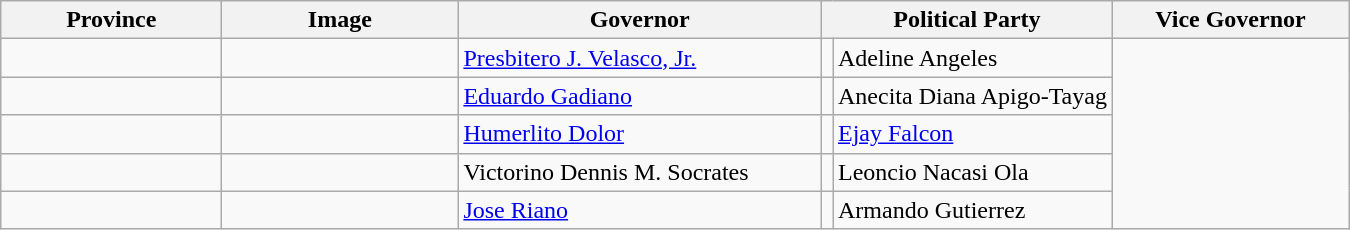<table class="wikitable sortable">
<tr>
<th width=140>Province</th>
<th width=150>Image</th>
<th width=235>Governor</th>
<th width=120 colspan=2>Political Party</th>
<th width=150>Vice Governor</th>
</tr>
<tr>
<td></td>
<td align=center></td>
<td><a href='#'>Presbitero J. Velasco, Jr.</a></td>
<td></td>
<td>Adeline Angeles</td>
</tr>
<tr>
<td></td>
<td align=center></td>
<td><a href='#'>Eduardo Gadiano</a></td>
<td></td>
<td>Anecita Diana Apigo-Tayag</td>
</tr>
<tr>
<td></td>
<td align=center></td>
<td><a href='#'>Humerlito Dolor</a></td>
<td></td>
<td><a href='#'>Ejay Falcon</a></td>
</tr>
<tr>
<td></td>
<td align=center></td>
<td>Victorino Dennis M. Socrates</td>
<td></td>
<td>Leoncio Nacasi Ola</td>
</tr>
<tr>
<td></td>
<td align=center></td>
<td><a href='#'>Jose Riano</a></td>
<td></td>
<td>Armando Gutierrez</td>
</tr>
</table>
